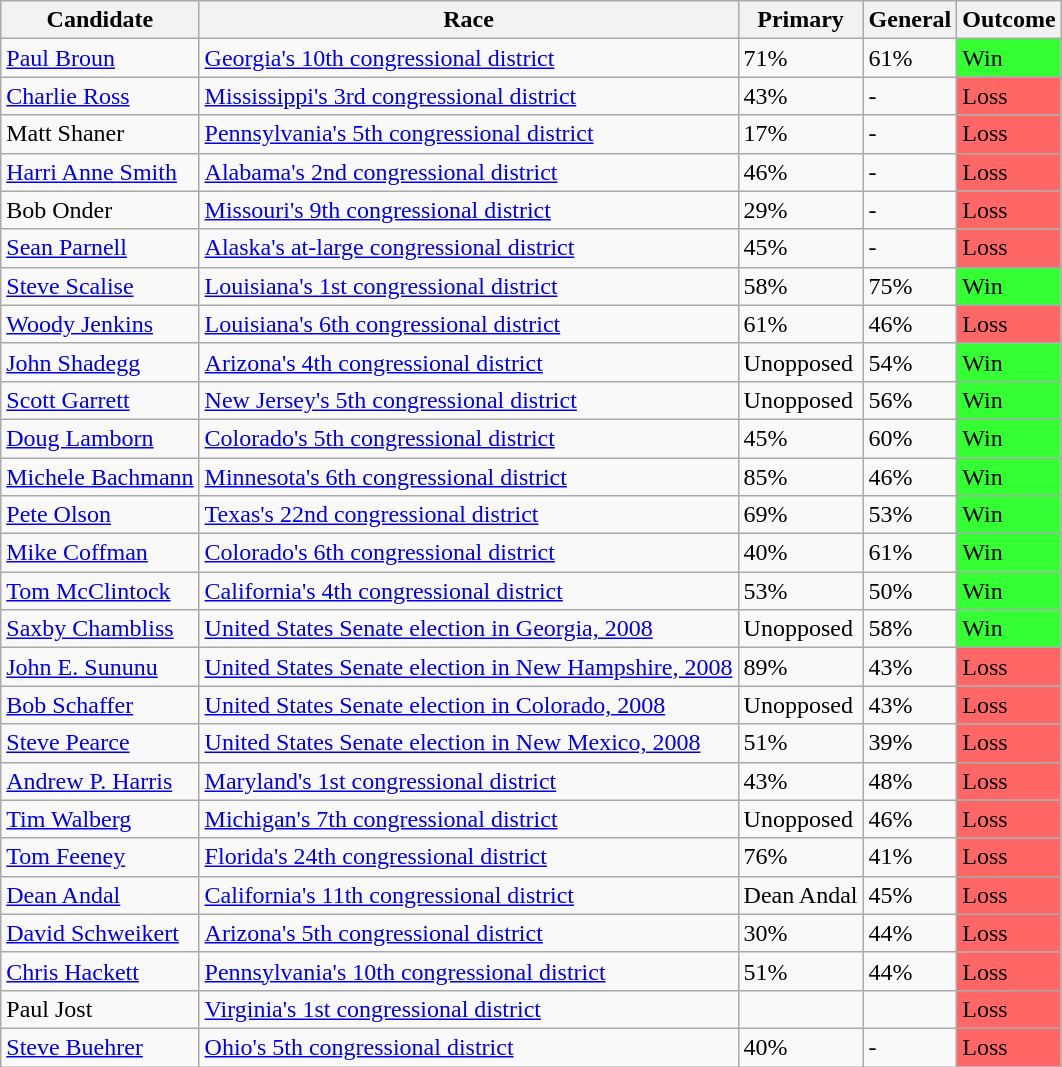<table class="wikitable sortable">
<tr>
<th>Candidate</th>
<th>Race</th>
<th>Primary</th>
<th>General</th>
<th>Outcome</th>
</tr>
<tr>
<td><a href='#'>Paul Broun</a></td>
<td><a href='#'>Georgia's 10th congressional district</a></td>
<td>71%</td>
<td>61%</td>
<td style="background:#3f3;">Win</td>
</tr>
<tr>
<td><a href='#'>Charlie Ross</a></td>
<td><a href='#'>Mississippi's 3rd congressional district</a></td>
<td>43%</td>
<td>-</td>
<td style="background:#f66">Loss</td>
</tr>
<tr>
<td>Matt Shaner</td>
<td><a href='#'>Pennsylvania's 5th congressional district</a></td>
<td>17%</td>
<td>-</td>
<td style="background:#f66">Loss</td>
</tr>
<tr>
<td><a href='#'>Harri Anne Smith</a></td>
<td><a href='#'>Alabama's 2nd congressional district</a></td>
<td>46%</td>
<td>-</td>
<td style="background:#f66">Loss</td>
</tr>
<tr>
<td>Bob Onder</td>
<td><a href='#'>Missouri's 9th congressional district</a></td>
<td>29%</td>
<td>-</td>
<td style="background:#f66">Loss</td>
</tr>
<tr>
<td><a href='#'>Sean Parnell</a></td>
<td><a href='#'>Alaska's at-large congressional district</a></td>
<td>45%</td>
<td>-</td>
<td style="background:#f66">Loss</td>
</tr>
<tr>
<td><a href='#'>Steve Scalise</a></td>
<td><a href='#'>Louisiana's 1st congressional district</a></td>
<td>58%</td>
<td>75%</td>
<td style="background:#3f3;">Win</td>
</tr>
<tr>
<td><a href='#'>Woody Jenkins</a></td>
<td><a href='#'>Louisiana's 6th congressional district</a></td>
<td>61%</td>
<td>46%</td>
<td style="background:#f66">Loss</td>
</tr>
<tr>
<td><a href='#'>John Shadegg</a></td>
<td><a href='#'>Arizona's 4th congressional district</a></td>
<td>Unopposed</td>
<td>54%</td>
<td style="background:#3f3;">Win</td>
</tr>
<tr>
<td><a href='#'>Scott Garrett</a></td>
<td><a href='#'>New Jersey's 5th congressional district</a></td>
<td>Unopposed</td>
<td>56%</td>
<td style="background:#3f3;">Win</td>
</tr>
<tr>
<td><a href='#'>Doug Lamborn</a></td>
<td><a href='#'>Colorado's 5th congressional district</a></td>
<td>45%</td>
<td>60%</td>
<td style="background:#3f3;">Win</td>
</tr>
<tr>
<td><a href='#'>Michele Bachmann</a></td>
<td><a href='#'>Minnesota's 6th congressional district</a></td>
<td>85%</td>
<td>46%</td>
<td style="background:#3f3;">Win</td>
</tr>
<tr>
<td><a href='#'>Pete Olson</a></td>
<td><a href='#'>Texas's 22nd congressional district</a></td>
<td>69%</td>
<td>53%</td>
<td style="background:#3f3;">Win</td>
</tr>
<tr>
<td><a href='#'>Mike Coffman</a></td>
<td><a href='#'>Colorado's 6th congressional district</a></td>
<td>40%</td>
<td>61%</td>
<td style="background:#3f3;">Win</td>
</tr>
<tr>
<td><a href='#'>Tom McClintock</a></td>
<td><a href='#'>California's 4th congressional district</a></td>
<td>53%</td>
<td>50%</td>
<td style="background:#3f3;">Win</td>
</tr>
<tr>
<td><a href='#'>Saxby Chambliss</a></td>
<td><a href='#'>United States Senate election in Georgia, 2008</a></td>
<td>Unopposed</td>
<td>58%</td>
<td style="background:#3f3;">Win</td>
</tr>
<tr>
<td><a href='#'>John E. Sununu</a></td>
<td><a href='#'>United States Senate election in New Hampshire, 2008</a></td>
<td>89%</td>
<td>43%</td>
<td style="background:#f66">Loss</td>
</tr>
<tr>
<td><a href='#'>Bob Schaffer</a></td>
<td><a href='#'>United States Senate election in Colorado, 2008</a></td>
<td>Unopposed</td>
<td>43%</td>
<td style="background:#f66">Loss</td>
</tr>
<tr>
<td><a href='#'>Steve Pearce</a></td>
<td><a href='#'>United States Senate election in New Mexico, 2008</a></td>
<td>51%</td>
<td>39%</td>
<td style="background:#f66">Loss</td>
</tr>
<tr>
<td><a href='#'>Andrew P. Harris</a></td>
<td><a href='#'>Maryland's 1st congressional district</a></td>
<td>43%</td>
<td>48%</td>
<td style="background:#f66">Loss</td>
</tr>
<tr>
<td><a href='#'>Tim Walberg</a></td>
<td><a href='#'>Michigan's 7th congressional district</a></td>
<td>Unopposed</td>
<td>46%</td>
<td style="background:#f66">Loss</td>
</tr>
<tr>
<td><a href='#'>Tom Feeney</a></td>
<td><a href='#'>Florida's 24th congressional district</a></td>
<td>76%</td>
<td>41%</td>
<td style="background:#f66">Loss</td>
</tr>
<tr>
<td><a href='#'>Dean Andal</a></td>
<td><a href='#'>California's 11th congressional district</a></td>
<td>Dean Andal</td>
<td>45%</td>
<td style="background:#f66">Loss</td>
</tr>
<tr>
<td><a href='#'>David Schweikert</a></td>
<td><a href='#'>Arizona's 5th congressional district</a></td>
<td>30%</td>
<td>44%</td>
<td style="background:#f66">Loss</td>
</tr>
<tr>
<td><a href='#'>Chris Hackett</a></td>
<td><a href='#'>Pennsylvania's 10th congressional district</a></td>
<td>51%</td>
<td>44%</td>
<td style="background:#f66">Loss</td>
</tr>
<tr>
<td>Paul Jost</td>
<td><a href='#'>Virginia's 1st congressional district</a></td>
<td></td>
<td></td>
<td style="background:#f66">Loss</td>
</tr>
<tr>
<td><a href='#'>Steve Buehrer</a></td>
<td><a href='#'>Ohio's 5th congressional district</a></td>
<td>40%</td>
<td>-</td>
<td style="background:#f66">Loss</td>
</tr>
</table>
